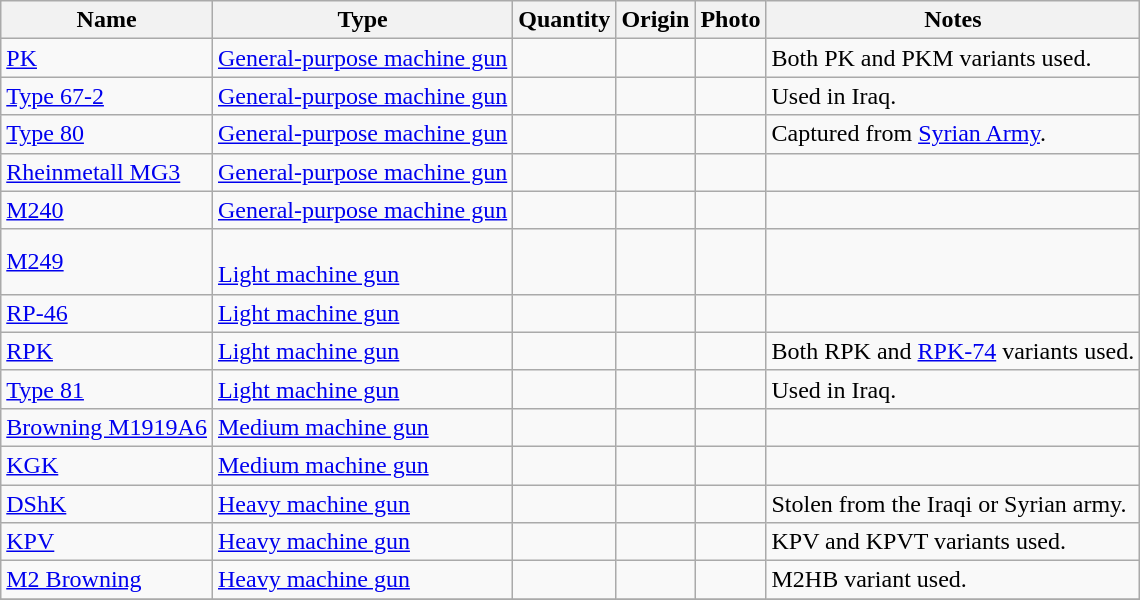<table class="wikitable sortable" id="tableTempleWikiAl">
<tr>
<th>Name</th>
<th>Type</th>
<th>Quantity</th>
<th>Origin</th>
<th>Photo</th>
<th>Notes</th>
</tr>
<tr>
<td><a href='#'>PK</a></td>
<td><a href='#'>General-purpose machine gun</a></td>
<td></td>
<td></td>
<td></td>
<td>Both PK and PKM variants used.</td>
</tr>
<tr>
<td><a href='#'>Type 67-2</a></td>
<td><a href='#'>General-purpose machine gun</a></td>
<td></td>
<td></td>
<td></td>
<td>Used in Iraq.</td>
</tr>
<tr>
<td><a href='#'>Type 80</a></td>
<td><a href='#'>General-purpose machine gun</a></td>
<td></td>
<td></td>
<td></td>
<td>Captured from <a href='#'>Syrian Army</a>.</td>
</tr>
<tr>
<td><a href='#'>Rheinmetall MG3</a></td>
<td><a href='#'>General-purpose machine gun</a></td>
<td></td>
<td></td>
<td></td>
<td></td>
</tr>
<tr>
<td><a href='#'>M240</a></td>
<td><a href='#'>General-purpose machine gun</a></td>
<td></td>
<td></td>
<td></td>
<td></td>
</tr>
<tr>
<td><a href='#'>M249</a></td>
<td><br><a href='#'>Light machine gun</a></td>
<td></td>
<td></td>
<td></td>
<td></td>
</tr>
<tr>
<td><a href='#'>RP-46</a></td>
<td><a href='#'>Light machine gun</a></td>
<td></td>
<td></td>
<td></td>
<td></td>
</tr>
<tr>
<td><a href='#'>RPK</a></td>
<td><a href='#'>Light machine gun</a></td>
<td></td>
<td></td>
<td></td>
<td>Both RPK and <a href='#'>RPK-74</a> variants used.</td>
</tr>
<tr>
<td><a href='#'>Type 81</a></td>
<td><a href='#'>Light machine gun</a></td>
<td></td>
<td></td>
<td></td>
<td>Used in Iraq.</td>
</tr>
<tr>
<td><a href='#'>Browning M1919A6</a></td>
<td><a href='#'>Medium machine gun</a></td>
<td></td>
<td></td>
<td></td>
<td></td>
</tr>
<tr>
<td><a href='#'>KGK</a></td>
<td><a href='#'>Medium machine gun</a></td>
<td></td>
<td></td>
<td></td>
<td></td>
</tr>
<tr>
<td><a href='#'>DShK</a></td>
<td><a href='#'>Heavy machine gun</a></td>
<td></td>
<td></td>
<td></td>
<td>Stolen from the Iraqi or Syrian army.</td>
</tr>
<tr>
<td><a href='#'>KPV</a></td>
<td><a href='#'>Heavy machine gun</a></td>
<td></td>
<td></td>
<td></td>
<td>KPV and KPVT variants used.</td>
</tr>
<tr>
<td><a href='#'>M2 Browning</a></td>
<td><a href='#'>Heavy machine gun</a></td>
<td></td>
<td></td>
<td></td>
<td>M2HB variant used.</td>
</tr>
<tr>
</tr>
</table>
